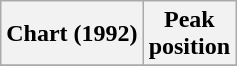<table class="wikitable sortable">
<tr>
<th align="left">Chart (1992)</th>
<th align="center">Peak<br>position</th>
</tr>
<tr>
</tr>
</table>
